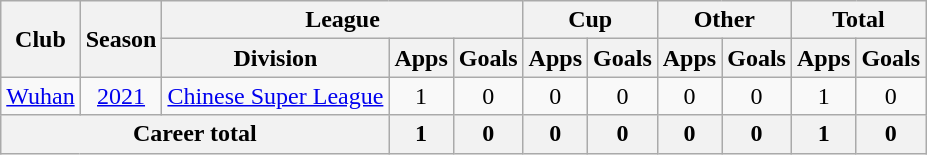<table class="wikitable" style="text-align: center">
<tr>
<th rowspan="2">Club</th>
<th rowspan="2">Season</th>
<th colspan="3">League</th>
<th colspan="2">Cup</th>
<th colspan="2">Other</th>
<th colspan="2">Total</th>
</tr>
<tr>
<th>Division</th>
<th>Apps</th>
<th>Goals</th>
<th>Apps</th>
<th>Goals</th>
<th>Apps</th>
<th>Goals</th>
<th>Apps</th>
<th>Goals</th>
</tr>
<tr>
<td><a href='#'>Wuhan</a></td>
<td><a href='#'>2021</a></td>
<td><a href='#'>Chinese Super League</a></td>
<td>1</td>
<td>0</td>
<td>0</td>
<td>0</td>
<td>0</td>
<td>0</td>
<td>1</td>
<td>0</td>
</tr>
<tr>
<th colspan=3>Career total</th>
<th>1</th>
<th>0</th>
<th>0</th>
<th>0</th>
<th>0</th>
<th>0</th>
<th>1</th>
<th>0</th>
</tr>
</table>
